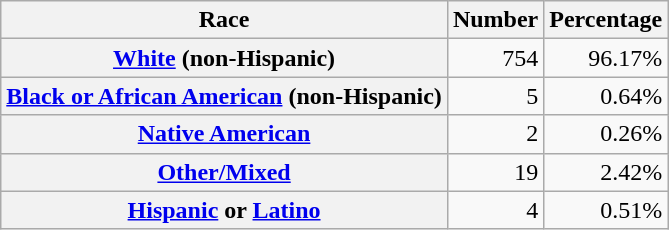<table class="wikitable" style="text-align:right">
<tr>
<th scope="col">Race</th>
<th scope="col">Number</th>
<th scope="col">Percentage</th>
</tr>
<tr>
<th scope="row"><a href='#'>White</a> (non-Hispanic)</th>
<td>754</td>
<td>96.17%</td>
</tr>
<tr>
<th scope="row"><a href='#'>Black or African American</a> (non-Hispanic)</th>
<td>5</td>
<td>0.64%</td>
</tr>
<tr>
<th scope="row"><a href='#'>Native American</a></th>
<td>2</td>
<td>0.26%</td>
</tr>
<tr>
<th scope="row"><a href='#'>Other/Mixed</a></th>
<td>19</td>
<td>2.42%</td>
</tr>
<tr>
<th scope="row"><a href='#'>Hispanic</a> or <a href='#'>Latino</a></th>
<td>4</td>
<td>0.51%</td>
</tr>
</table>
